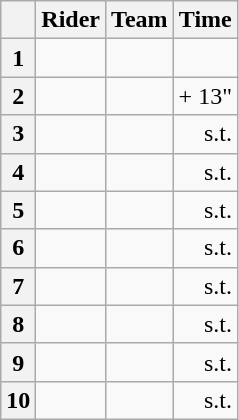<table class="wikitable">
<tr>
<th></th>
<th>Rider</th>
<th>Team</th>
<th>Time</th>
</tr>
<tr>
<th>1</th>
<td></td>
<td></td>
<td align="right"></td>
</tr>
<tr>
<th>2</th>
<td></td>
<td></td>
<td align="right">+ 13"</td>
</tr>
<tr>
<th>3</th>
<td></td>
<td></td>
<td align="right">s.t.</td>
</tr>
<tr>
<th>4</th>
<td></td>
<td></td>
<td align="right">s.t.</td>
</tr>
<tr>
<th>5</th>
<td></td>
<td></td>
<td align="right">s.t.</td>
</tr>
<tr>
<th>6</th>
<td></td>
<td></td>
<td align="right">s.t.</td>
</tr>
<tr>
<th>7</th>
<td></td>
<td></td>
<td align="right">s.t.</td>
</tr>
<tr>
<th>8</th>
<td></td>
<td></td>
<td align="right">s.t.</td>
</tr>
<tr>
<th>9</th>
<td></td>
<td></td>
<td align="right">s.t.</td>
</tr>
<tr>
<th>10</th>
<td></td>
<td></td>
<td align="right">s.t.</td>
</tr>
</table>
